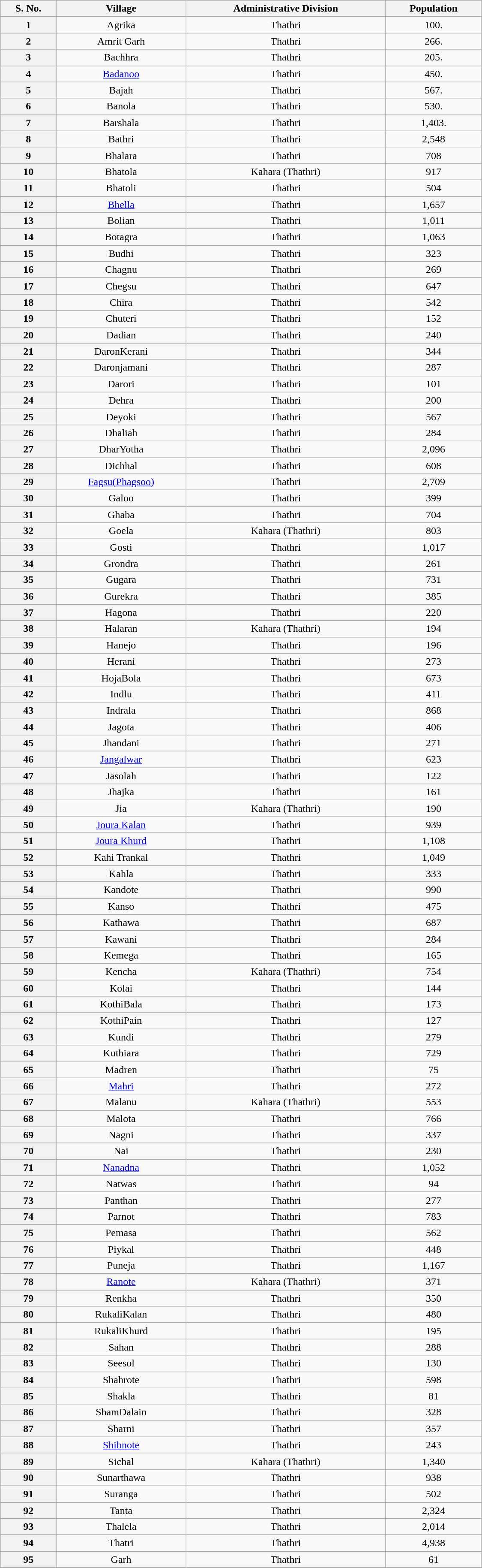<table class="wikitable" style="width:750px; text-align:center;">
<tr>
<th>S. No.</th>
<th>Village</th>
<th>Administrative Division</th>
<th>Population</th>
</tr>
<tr>
<th>1</th>
<td>Agrika</td>
<td>Thathri</td>
<td>100.</td>
</tr>
<tr>
<th>2</th>
<td>Amrit Garh</td>
<td>Thathri</td>
<td>266.</td>
</tr>
<tr>
<th>3</th>
<td>Bachhra</td>
<td>Thathri</td>
<td>205.</td>
</tr>
<tr>
<th>4</th>
<td><a href='#'>Badanoo</a></td>
<td>Thathri</td>
<td>450.</td>
</tr>
<tr>
<th>5</th>
<td>Bajah</td>
<td>Thathri</td>
<td>567.</td>
</tr>
<tr>
<th>6</th>
<td>Banola</td>
<td>Thathri</td>
<td>530.</td>
</tr>
<tr>
<th>7</th>
<td>Barshala</td>
<td>Thathri</td>
<td>1,403.</td>
</tr>
<tr>
<th>8</th>
<td>Bathri</td>
<td>Thathri</td>
<td>2,548</td>
</tr>
<tr>
<th>9</th>
<td>Bhalara</td>
<td>Thathri</td>
<td>708</td>
</tr>
<tr>
<th>10</th>
<td>Bhatola</td>
<td>Kahara (Thathri)</td>
<td>917</td>
</tr>
<tr>
<th>11</th>
<td>Bhatoli</td>
<td>Thathri</td>
<td>504</td>
</tr>
<tr>
<th>12</th>
<td><a href='#'>Bhella</a></td>
<td>Thathri</td>
<td>1,657</td>
</tr>
<tr>
<th>13</th>
<td>Bolian</td>
<td>Thathri</td>
<td>1,011</td>
</tr>
<tr>
<th>14</th>
<td>Botagra</td>
<td>Thathri</td>
<td>1,063</td>
</tr>
<tr>
<th>15</th>
<td>Budhi</td>
<td>Thathri</td>
<td>323</td>
</tr>
<tr>
<th>16</th>
<td>Chagnu</td>
<td>Thathri</td>
<td>269</td>
</tr>
<tr>
<th>17</th>
<td>Chegsu</td>
<td>Thathri</td>
<td>647</td>
</tr>
<tr>
<th>18</th>
<td>Chira</td>
<td>Thathri</td>
<td>542</td>
</tr>
<tr>
<th>19</th>
<td>Chuteri</td>
<td>Thathri</td>
<td>152</td>
</tr>
<tr>
<th>20</th>
<td>Dadian</td>
<td>Thathri</td>
<td>240</td>
</tr>
<tr>
<th>21</th>
<td>DaronKerani</td>
<td>Thathri</td>
<td>344</td>
</tr>
<tr>
<th>22</th>
<td>Daronjamani</td>
<td>Thathri</td>
<td>287</td>
</tr>
<tr>
<th>23</th>
<td>Darori</td>
<td>Thathri</td>
<td>101</td>
</tr>
<tr>
<th>24</th>
<td>Dehra</td>
<td>Thathri</td>
<td>200</td>
</tr>
<tr>
<th>25</th>
<td>Deyoki</td>
<td>Thathri</td>
<td>567</td>
</tr>
<tr>
<th>26</th>
<td>Dhaliah</td>
<td>Thathri</td>
<td>284</td>
</tr>
<tr>
<th>27</th>
<td>DharYotha</td>
<td>Thathri</td>
<td>2,096</td>
</tr>
<tr>
<th>28</th>
<td>Dichhal</td>
<td>Thathri</td>
<td>608</td>
</tr>
<tr>
<th>29</th>
<td><a href='#'>Fagsu(Phagsoo)</a></td>
<td>Thathri</td>
<td>2,709</td>
</tr>
<tr>
<th>30</th>
<td>Galoo</td>
<td>Thathri</td>
<td>399</td>
</tr>
<tr>
<th>31</th>
<td>Ghaba</td>
<td>Thathri</td>
<td>704</td>
</tr>
<tr>
<th>32</th>
<td>Goela</td>
<td>Kahara (Thathri)</td>
<td>803</td>
</tr>
<tr>
<th>33</th>
<td>Gosti</td>
<td>Thathri</td>
<td>1,017</td>
</tr>
<tr>
<th>34</th>
<td>Grondra</td>
<td>Thathri</td>
<td>261</td>
</tr>
<tr>
<th>35</th>
<td>Gugara</td>
<td>Thathri</td>
<td>731</td>
</tr>
<tr>
<th>36</th>
<td>Gurekra</td>
<td>Thathri</td>
<td>385</td>
</tr>
<tr>
<th>37</th>
<td>Hagona</td>
<td>Thathri</td>
<td>220</td>
</tr>
<tr>
<th>38</th>
<td>Halaran</td>
<td>Kahara (Thathri)</td>
<td>194</td>
</tr>
<tr>
<th>39</th>
<td>Hanejo</td>
<td>Thathri</td>
<td>196</td>
</tr>
<tr>
<th>40</th>
<td>Herani</td>
<td>Thathri</td>
<td>273</td>
</tr>
<tr>
<th>41</th>
<td>HojaBola</td>
<td>Thathri</td>
<td>673</td>
</tr>
<tr>
<th>42</th>
<td>Indlu</td>
<td>Thathri</td>
<td>411</td>
</tr>
<tr>
<th>43</th>
<td>Indrala</td>
<td>Thathri</td>
<td>868</td>
</tr>
<tr>
<th>44</th>
<td>Jagota</td>
<td>Thathri</td>
<td>406</td>
</tr>
<tr>
<th>45</th>
<td>Jhandani</td>
<td>Thathri</td>
<td>271</td>
</tr>
<tr>
<th>46</th>
<td><a href='#'>Jangalwar</a></td>
<td>Thathri</td>
<td>623</td>
</tr>
<tr>
<th>47</th>
<td>Jasolah</td>
<td>Thathri</td>
<td>122</td>
</tr>
<tr>
<th>48</th>
<td>Jhajka</td>
<td>Thathri</td>
<td>161</td>
</tr>
<tr>
<th>49</th>
<td>Jia</td>
<td>Kahara (Thathri)</td>
<td>190</td>
</tr>
<tr>
<th>50</th>
<td><a href='#'>Joura Kalan</a></td>
<td>Thathri</td>
<td>939</td>
</tr>
<tr>
<th>51</th>
<td><a href='#'>Joura Khurd</a></td>
<td>Thathri</td>
<td>1,108</td>
</tr>
<tr>
<th>52</th>
<td>Kahi Trankal</td>
<td>Thathri</td>
<td>1,049</td>
</tr>
<tr>
<th>53</th>
<td>Kahla</td>
<td>Thathri</td>
<td>333</td>
</tr>
<tr>
<th>54</th>
<td>Kandote</td>
<td>Thathri</td>
<td>990</td>
</tr>
<tr>
<th>55</th>
<td>Kanso</td>
<td>Thathri</td>
<td>475</td>
</tr>
<tr>
<th>56</th>
<td>Kathawa</td>
<td>Thathri</td>
<td>687</td>
</tr>
<tr>
<th>57</th>
<td>Kawani</td>
<td>Thathri</td>
<td>284</td>
</tr>
<tr>
<th>58</th>
<td>Kemega</td>
<td>Thathri</td>
<td>165</td>
</tr>
<tr>
<th>59</th>
<td>Kencha</td>
<td>Kahara (Thathri)</td>
<td>754</td>
</tr>
<tr>
<th>60</th>
<td>Kolai</td>
<td>Thathri</td>
<td>144</td>
</tr>
<tr>
<th>61</th>
<td>KothiBala</td>
<td>Thathri</td>
<td>173</td>
</tr>
<tr>
<th>62</th>
<td>KothiPain</td>
<td>Thathri</td>
<td>127</td>
</tr>
<tr>
<th>63</th>
<td>Kundi</td>
<td>Thathri</td>
<td>279</td>
</tr>
<tr>
<th>64</th>
<td>Kuthiara</td>
<td>Thathri</td>
<td>729</td>
</tr>
<tr>
<th>65</th>
<td>Madren</td>
<td>Thathri</td>
<td>75</td>
</tr>
<tr>
<th>66</th>
<td><a href='#'>Mahri</a></td>
<td>Thathri</td>
<td>272</td>
</tr>
<tr>
<th>67</th>
<td>Malanu</td>
<td>Kahara (Thathri)</td>
<td>553</td>
</tr>
<tr>
<th>68</th>
<td>Malota</td>
<td>Thathri</td>
<td>766</td>
</tr>
<tr>
<th>69</th>
<td>Nagni</td>
<td>Thathri</td>
<td>337</td>
</tr>
<tr>
<th>70</th>
<td>Nai</td>
<td>Thathri</td>
<td>230</td>
</tr>
<tr>
<th>71</th>
<td><a href='#'>Nanadna</a></td>
<td>Thathri</td>
<td>1,052</td>
</tr>
<tr>
<th>72</th>
<td>Natwas</td>
<td>Thathri</td>
<td>94</td>
</tr>
<tr>
<th>73</th>
<td>Panthan</td>
<td>Thathri</td>
<td>277</td>
</tr>
<tr>
<th>74</th>
<td>Parnot</td>
<td>Thathri</td>
<td>783</td>
</tr>
<tr>
<th>75</th>
<td>Pemasa</td>
<td>Thathri</td>
<td>562</td>
</tr>
<tr>
<th>76</th>
<td>Piykal</td>
<td>Thathri</td>
<td>448</td>
</tr>
<tr>
<th>77</th>
<td>Puneja</td>
<td>Thathri</td>
<td>1,167</td>
</tr>
<tr>
<th>78</th>
<td><a href='#'>Ranote</a></td>
<td>Kahara (Thathri)</td>
<td>371</td>
</tr>
<tr>
<th>79</th>
<td>Renkha</td>
<td>Thathri</td>
<td>350</td>
</tr>
<tr>
<th>80</th>
<td>RukaliKalan</td>
<td>Thathri</td>
<td>480</td>
</tr>
<tr>
<th>81</th>
<td>RukaliKhurd</td>
<td>Thathri</td>
<td>195</td>
</tr>
<tr>
<th>82</th>
<td>Sahan</td>
<td>Thathri</td>
<td>288</td>
</tr>
<tr>
<th>83</th>
<td>Seesol</td>
<td>Thathri</td>
<td>130</td>
</tr>
<tr>
<th>84</th>
<td>Shahrote</td>
<td>Thathri</td>
<td>598</td>
</tr>
<tr>
<th>85</th>
<td>Shakla</td>
<td>Thathri</td>
<td>81</td>
</tr>
<tr>
<th>86</th>
<td>ShamDalain</td>
<td>Thathri</td>
<td>328</td>
</tr>
<tr>
<th>87</th>
<td>Sharni</td>
<td>Thathri</td>
<td>357</td>
</tr>
<tr>
<th>88</th>
<td><a href='#'>Shibnote</a></td>
<td>Thathri</td>
<td>243</td>
</tr>
<tr>
<th>89</th>
<td>Sichal</td>
<td>Kahara (Thathri)</td>
<td>1,340</td>
</tr>
<tr>
<th>90</th>
<td>Sunarthawa</td>
<td>Thathri</td>
<td>938</td>
</tr>
<tr>
<th>91</th>
<td>Suranga</td>
<td>Thathri</td>
<td>502</td>
</tr>
<tr>
<th>92</th>
<td>Tanta</td>
<td>Thathri</td>
<td>2,324</td>
</tr>
<tr>
<th>93</th>
<td>Thalela</td>
<td>Thathri</td>
<td>2,014</td>
</tr>
<tr>
<th>94</th>
<td>Thatri</td>
<td>Thathri</td>
<td>4,938</td>
</tr>
<tr>
<th>95</th>
<td>Garh</td>
<td>Thathri</td>
<td>61</td>
</tr>
<tr>
</tr>
</table>
